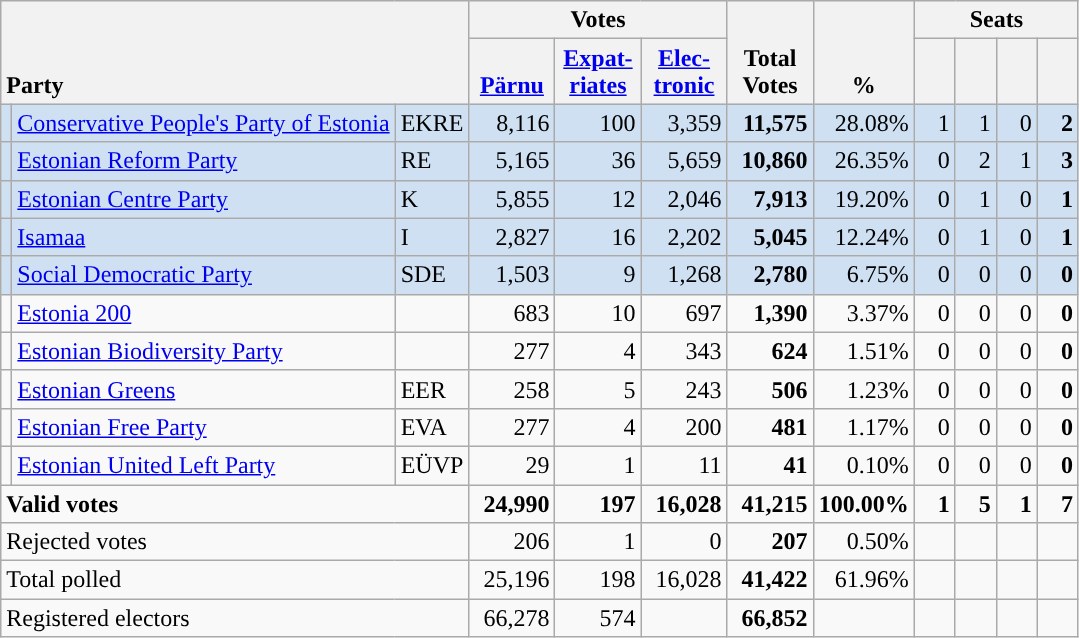<table class="wikitable" border="1" style="text-align:right;">
<tr>
<th style="text-align:left;" valign=bottom rowspan=2 colspan=3>Party</th>
<th colspan=3>Votes</th>
<th align=center valign=bottom rowspan=2 width="50">Total Votes</th>
<th align=center valign=bottom rowspan=2 width="50">%</th>
<th colspan=4>Seats</th>
</tr>
<tr>
<th align=center valign=bottom width="50"><a href='#'>Pärnu</a></th>
<th align=center valign=bottom width="50"><a href='#'>Expat- riates</a></th>
<th align=center valign=bottom width="50"><a href='#'>Elec- tronic</a></th>
<th align=center valign=bottom width="20"><small></small></th>
<th align=center valign=bottom width="20"><small></small></th>
<th align=center valign=bottom width="20"><small></small></th>
<th align=center valign=bottom width="20"><small></small></th>
</tr>
<tr style="background:#CEE0F2;">
<td style="background:"></td>
<td align=left><a href='#'>Conservative People's Party of Estonia</a></td>
<td align=left>EKRE</td>
<td>8,116</td>
<td>100</td>
<td>3,359</td>
<td><strong>11,575</strong></td>
<td>28.08%</td>
<td>1</td>
<td>1</td>
<td>0</td>
<td><strong>2</strong></td>
</tr>
<tr style="background:#CEE0F2;">
<td style="background:"></td>
<td align=left><a href='#'>Estonian Reform Party</a></td>
<td align=left>RE</td>
<td>5,165</td>
<td>36</td>
<td>5,659</td>
<td><strong>10,860</strong></td>
<td>26.35%</td>
<td>0</td>
<td>2</td>
<td>1</td>
<td><strong>3</strong></td>
</tr>
<tr style="background:#CEE0F2;">
<td style="background:"></td>
<td align=left><a href='#'>Estonian Centre Party</a></td>
<td align=left>K</td>
<td>5,855</td>
<td>12</td>
<td>2,046</td>
<td><strong>7,913</strong></td>
<td>19.20%</td>
<td>0</td>
<td>1</td>
<td>0</td>
<td><strong>1</strong></td>
</tr>
<tr style="background:#CEE0F2;">
<td style="background:"></td>
<td align=left><a href='#'>Isamaa</a></td>
<td align=left>I</td>
<td>2,827</td>
<td>16</td>
<td>2,202</td>
<td><strong>5,045</strong></td>
<td>12.24%</td>
<td>0</td>
<td>1</td>
<td>0</td>
<td><strong>1</strong></td>
</tr>
<tr style="background:#CEE0F2;">
<td style="background:"></td>
<td align=left><a href='#'>Social Democratic Party</a></td>
<td align=left>SDE</td>
<td>1,503</td>
<td>9</td>
<td>1,268</td>
<td><strong>2,780</strong></td>
<td>6.75%</td>
<td>0</td>
<td>0</td>
<td>0</td>
<td><strong>0</strong></td>
</tr>
<tr>
<td style="background:"></td>
<td align=left><a href='#'>Estonia 200</a></td>
<td></td>
<td>683</td>
<td>10</td>
<td>697</td>
<td><strong>1,390</strong></td>
<td>3.37%</td>
<td>0</td>
<td>0</td>
<td>0</td>
<td><strong>0</strong></td>
</tr>
<tr>
<td style="background:"></td>
<td align=left><a href='#'>Estonian Biodiversity Party</a></td>
<td></td>
<td>277</td>
<td>4</td>
<td>343</td>
<td><strong>624</strong></td>
<td>1.51%</td>
<td>0</td>
<td>0</td>
<td>0</td>
<td><strong>0</strong></td>
</tr>
<tr>
<td style="background:"></td>
<td align=left><a href='#'>Estonian Greens</a></td>
<td align=left>EER</td>
<td>258</td>
<td>5</td>
<td>243</td>
<td><strong>506</strong></td>
<td>1.23%</td>
<td>0</td>
<td>0</td>
<td>0</td>
<td><strong>0</strong></td>
</tr>
<tr>
<td style="background:"></td>
<td align=left><a href='#'>Estonian Free Party</a></td>
<td align=left>EVA</td>
<td>277</td>
<td>4</td>
<td>200</td>
<td><strong>481</strong></td>
<td>1.17%</td>
<td>0</td>
<td>0</td>
<td>0</td>
<td><strong>0</strong></td>
</tr>
<tr>
<td style="background:"></td>
<td align=left><a href='#'>Estonian United Left Party</a></td>
<td align=left>EÜVP</td>
<td>29</td>
<td>1</td>
<td>11</td>
<td><strong>41</strong></td>
<td>0.10%</td>
<td>0</td>
<td>0</td>
<td>0</td>
<td><strong>0</strong></td>
</tr>
<tr style="font-weight:bold">
<td align=left colspan=3>Valid votes</td>
<td>24,990</td>
<td>197</td>
<td>16,028</td>
<td>41,215</td>
<td>100.00%</td>
<td>1</td>
<td>5</td>
<td>1</td>
<td>7</td>
</tr>
<tr>
<td align=left colspan=3>Rejected votes</td>
<td>206</td>
<td>1</td>
<td>0</td>
<td><strong>207</strong></td>
<td>0.50%</td>
<td></td>
<td></td>
<td></td>
<td></td>
</tr>
<tr>
<td align=left colspan=3>Total polled</td>
<td>25,196</td>
<td>198</td>
<td>16,028</td>
<td><strong>41,422</strong></td>
<td>61.96%</td>
<td></td>
<td></td>
<td></td>
<td></td>
</tr>
<tr>
<td align=left colspan=3>Registered electors</td>
<td>66,278</td>
<td>574</td>
<td></td>
<td><strong>66,852</strong></td>
<td></td>
<td></td>
<td></td>
<td></td>
<td></td>
</tr>
</table>
